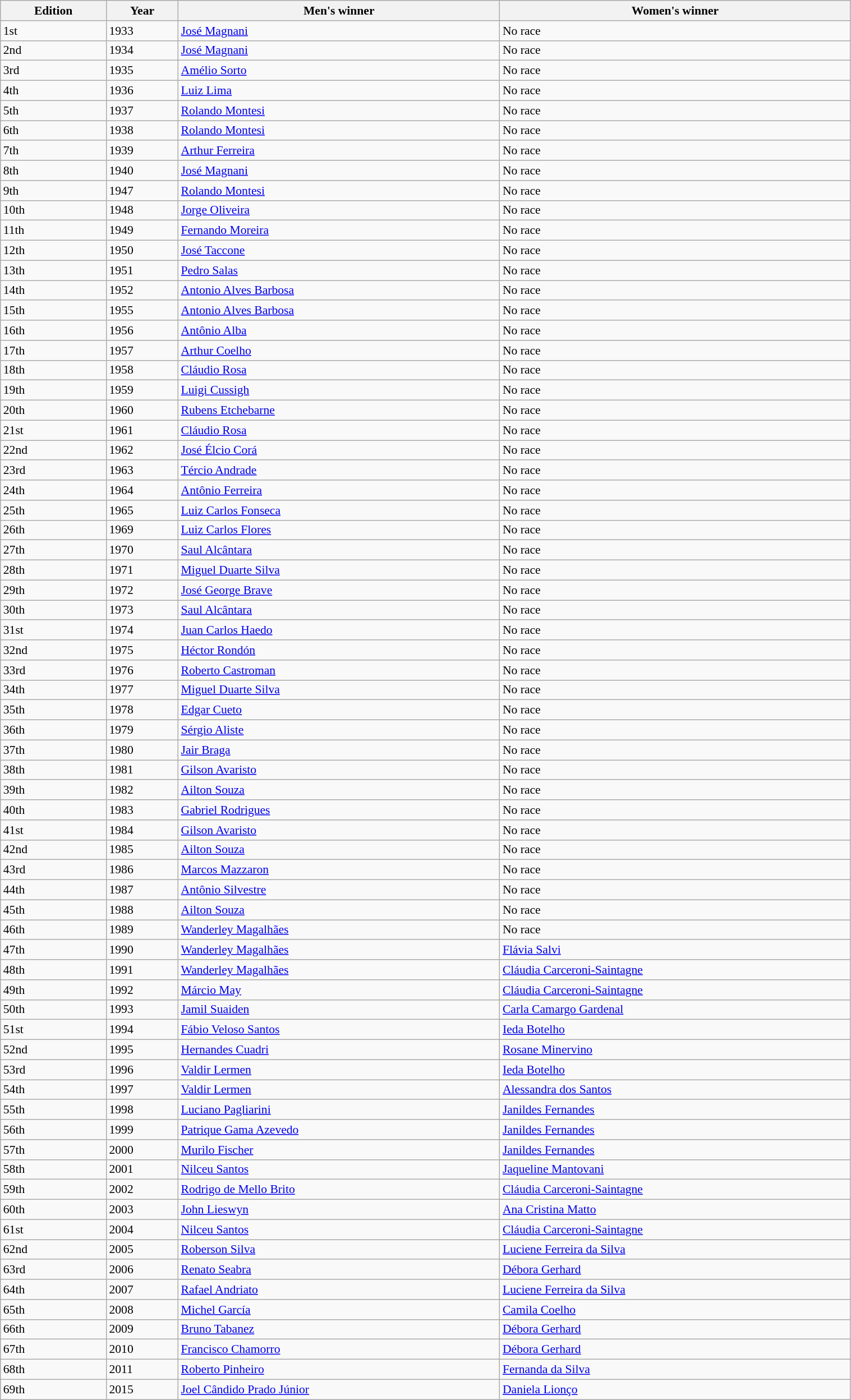<table class="wikitable sortable" style="font-size:90%" width="80%">
<tr>
<th class="unsortable">Edition</th>
<th>Year</th>
<th>Men's winner</th>
<th>Women's winner</th>
</tr>
<tr>
<td>1st</td>
<td>1933</td>
<td> <a href='#'>José Magnani</a></td>
<td>No race</td>
</tr>
<tr>
<td>2nd</td>
<td>1934</td>
<td> <a href='#'>José Magnani</a></td>
<td>No race</td>
</tr>
<tr>
<td>3rd</td>
<td>1935</td>
<td> <a href='#'>Amélio Sorto</a></td>
<td>No race</td>
</tr>
<tr>
<td>4th</td>
<td>1936</td>
<td> <a href='#'>Luiz Lima</a></td>
<td>No race</td>
</tr>
<tr>
<td>5th</td>
<td>1937</td>
<td> <a href='#'>Rolando Montesi</a></td>
<td>No race</td>
</tr>
<tr>
<td>6th</td>
<td>1938</td>
<td> <a href='#'>Rolando Montesi</a></td>
<td>No race</td>
</tr>
<tr>
<td>7th</td>
<td>1939</td>
<td> <a href='#'>Arthur Ferreira</a></td>
<td>No race</td>
</tr>
<tr>
<td>8th</td>
<td>1940</td>
<td> <a href='#'>José Magnani</a></td>
<td>No race</td>
</tr>
<tr>
<td>9th</td>
<td>1947</td>
<td> <a href='#'>Rolando Montesi</a></td>
<td>No race</td>
</tr>
<tr>
<td>10th</td>
<td>1948</td>
<td> <a href='#'>Jorge Oliveira</a></td>
<td>No race</td>
</tr>
<tr>
<td>11th</td>
<td>1949</td>
<td> <a href='#'>Fernando Moreira</a></td>
<td>No race</td>
</tr>
<tr>
<td>12th</td>
<td>1950</td>
<td> <a href='#'>José Taccone</a></td>
<td>No race</td>
</tr>
<tr>
<td>13th</td>
<td>1951</td>
<td> <a href='#'>Pedro Salas</a></td>
<td>No race</td>
</tr>
<tr>
<td>14th</td>
<td>1952</td>
<td> <a href='#'>Antonio Alves Barbosa</a></td>
<td>No race</td>
</tr>
<tr>
<td>15th</td>
<td>1955</td>
<td> <a href='#'>Antonio Alves Barbosa</a></td>
<td>No race</td>
</tr>
<tr>
<td>16th</td>
<td>1956</td>
<td> <a href='#'>Antônio Alba</a></td>
<td>No race</td>
</tr>
<tr>
<td>17th</td>
<td>1957</td>
<td> <a href='#'>Arthur Coelho</a></td>
<td>No race</td>
</tr>
<tr>
<td>18th</td>
<td>1958</td>
<td> <a href='#'>Cláudio Rosa</a></td>
<td>No race</td>
</tr>
<tr>
<td>19th</td>
<td>1959</td>
<td> <a href='#'>Luigi Cussigh</a></td>
<td>No race</td>
</tr>
<tr>
<td>20th</td>
<td>1960</td>
<td> <a href='#'>Rubens Etchebarne</a></td>
<td>No race</td>
</tr>
<tr>
<td>21st</td>
<td>1961</td>
<td> <a href='#'>Cláudio Rosa</a></td>
<td>No race</td>
</tr>
<tr>
<td>22nd</td>
<td>1962</td>
<td> <a href='#'>José Élcio Corá</a></td>
<td>No race</td>
</tr>
<tr>
<td>23rd</td>
<td>1963</td>
<td> <a href='#'>Tércio Andrade</a></td>
<td>No race</td>
</tr>
<tr>
<td>24th</td>
<td>1964</td>
<td> <a href='#'>Antônio Ferreira</a></td>
<td>No race</td>
</tr>
<tr>
<td>25th</td>
<td>1965</td>
<td> <a href='#'>Luiz Carlos Fonseca</a></td>
<td>No race</td>
</tr>
<tr>
<td>26th</td>
<td>1969</td>
<td> <a href='#'>Luiz Carlos Flores</a></td>
<td>No race</td>
</tr>
<tr>
<td>27th</td>
<td>1970</td>
<td> <a href='#'>Saul Alcântara</a></td>
<td>No race</td>
</tr>
<tr>
<td>28th</td>
<td>1971</td>
<td> <a href='#'>Miguel Duarte Silva</a></td>
<td>No race</td>
</tr>
<tr>
<td>29th</td>
<td>1972</td>
<td> <a href='#'>José George Brave</a></td>
<td>No race</td>
</tr>
<tr>
<td>30th</td>
<td>1973</td>
<td> <a href='#'>Saul Alcântara</a></td>
<td>No race</td>
</tr>
<tr>
<td>31st</td>
<td>1974</td>
<td> <a href='#'>Juan Carlos Haedo</a></td>
<td>No race</td>
</tr>
<tr>
<td>32nd</td>
<td>1975</td>
<td> <a href='#'>Héctor Rondón</a></td>
<td>No race</td>
</tr>
<tr>
<td>33rd</td>
<td>1976</td>
<td> <a href='#'>Roberto Castroman</a></td>
<td>No race</td>
</tr>
<tr>
<td>34th</td>
<td>1977</td>
<td> <a href='#'>Miguel Duarte Silva</a></td>
<td>No race</td>
</tr>
<tr>
<td>35th</td>
<td>1978</td>
<td> <a href='#'>Edgar Cueto</a></td>
<td>No race</td>
</tr>
<tr>
<td>36th</td>
<td>1979</td>
<td> <a href='#'>Sérgio Aliste</a></td>
<td>No race</td>
</tr>
<tr>
<td>37th</td>
<td>1980</td>
<td> <a href='#'>Jair Braga</a></td>
<td>No race</td>
</tr>
<tr>
<td>38th</td>
<td>1981</td>
<td> <a href='#'>Gilson Avaristo</a></td>
<td>No race</td>
</tr>
<tr>
<td>39th</td>
<td>1982</td>
<td> <a href='#'>Ailton Souza</a></td>
<td>No race</td>
</tr>
<tr>
<td>40th</td>
<td>1983</td>
<td> <a href='#'>Gabriel Rodrigues</a></td>
<td>No race</td>
</tr>
<tr>
<td>41st</td>
<td>1984</td>
<td> <a href='#'>Gilson Avaristo</a></td>
<td>No race</td>
</tr>
<tr>
<td>42nd</td>
<td>1985</td>
<td> <a href='#'>Ailton Souza</a></td>
<td>No race</td>
</tr>
<tr>
<td>43rd</td>
<td>1986</td>
<td> <a href='#'>Marcos Mazzaron</a></td>
<td>No race</td>
</tr>
<tr>
<td>44th</td>
<td>1987</td>
<td> <a href='#'>Antônio Silvestre</a></td>
<td>No race</td>
</tr>
<tr>
<td>45th</td>
<td>1988</td>
<td> <a href='#'>Ailton Souza</a></td>
<td>No race</td>
</tr>
<tr>
<td>46th</td>
<td>1989</td>
<td> <a href='#'>Wanderley Magalhães</a></td>
<td>No race</td>
</tr>
<tr>
<td>47th</td>
<td>1990</td>
<td> <a href='#'>Wanderley Magalhães</a></td>
<td> <a href='#'>Flávia Salvi</a></td>
</tr>
<tr>
<td>48th</td>
<td>1991</td>
<td> <a href='#'>Wanderley Magalhães</a></td>
<td> <a href='#'>Cláudia Carceroni-Saintagne</a></td>
</tr>
<tr>
<td>49th</td>
<td>1992</td>
<td> <a href='#'>Márcio May</a></td>
<td> <a href='#'>Cláudia Carceroni-Saintagne</a></td>
</tr>
<tr>
<td>50th</td>
<td>1993</td>
<td> <a href='#'>Jamil Suaiden</a></td>
<td> <a href='#'>Carla Camargo Gardenal</a></td>
</tr>
<tr>
<td>51st</td>
<td>1994</td>
<td> <a href='#'>Fábio Veloso Santos</a></td>
<td> <a href='#'>Ieda Botelho</a></td>
</tr>
<tr>
<td>52nd</td>
<td>1995</td>
<td> <a href='#'>Hernandes Cuadri</a></td>
<td> <a href='#'>Rosane Minervino</a></td>
</tr>
<tr>
<td>53rd</td>
<td>1996</td>
<td> <a href='#'>Valdir Lermen</a></td>
<td> <a href='#'>Ieda Botelho</a></td>
</tr>
<tr>
<td>54th</td>
<td>1997</td>
<td> <a href='#'>Valdir Lermen</a></td>
<td> <a href='#'>Alessandra dos Santos</a></td>
</tr>
<tr>
<td>55th</td>
<td>1998</td>
<td> <a href='#'>Luciano Pagliarini</a></td>
<td> <a href='#'>Janildes Fernandes</a></td>
</tr>
<tr>
<td>56th</td>
<td>1999</td>
<td> <a href='#'>Patrique Gama Azevedo</a></td>
<td> <a href='#'>Janildes Fernandes</a></td>
</tr>
<tr>
<td>57th</td>
<td>2000</td>
<td> <a href='#'>Murilo Fischer</a></td>
<td> <a href='#'>Janildes Fernandes</a></td>
</tr>
<tr>
<td>58th</td>
<td>2001</td>
<td> <a href='#'>Nilceu Santos</a></td>
<td> <a href='#'>Jaqueline Mantovani</a></td>
</tr>
<tr>
<td>59th</td>
<td>2002</td>
<td> <a href='#'>Rodrigo de Mello Brito</a></td>
<td> <a href='#'>Cláudia Carceroni-Saintagne</a></td>
</tr>
<tr>
<td>60th</td>
<td>2003</td>
<td> <a href='#'>John Lieswyn</a></td>
<td> <a href='#'>Ana Cristina Matto</a></td>
</tr>
<tr>
<td>61st</td>
<td>2004</td>
<td> <a href='#'>Nilceu Santos</a></td>
<td> <a href='#'>Cláudia Carceroni-Saintagne</a></td>
</tr>
<tr>
<td>62nd</td>
<td>2005</td>
<td> <a href='#'>Roberson Silva</a></td>
<td> <a href='#'>Luciene Ferreira da Silva</a></td>
</tr>
<tr>
<td>63rd</td>
<td>2006</td>
<td> <a href='#'>Renato Seabra</a></td>
<td> <a href='#'>Débora Gerhard</a></td>
</tr>
<tr>
<td>64th</td>
<td>2007</td>
<td> <a href='#'>Rafael Andriato</a></td>
<td> <a href='#'>Luciene Ferreira da Silva</a></td>
</tr>
<tr>
<td>65th</td>
<td>2008</td>
<td> <a href='#'>Michel García</a></td>
<td> <a href='#'>Camila Coelho</a></td>
</tr>
<tr>
<td>66th</td>
<td>2009</td>
<td> <a href='#'>Bruno Tabanez</a></td>
<td> <a href='#'>Débora Gerhard</a></td>
</tr>
<tr>
<td>67th</td>
<td>2010</td>
<td> <a href='#'>Francisco Chamorro</a></td>
<td> <a href='#'>Débora Gerhard</a></td>
</tr>
<tr>
<td>68th</td>
<td>2011</td>
<td> <a href='#'>Roberto Pinheiro</a></td>
<td> <a href='#'>Fernanda da Silva</a></td>
</tr>
<tr>
<td>69th</td>
<td>2015</td>
<td> <a href='#'>Joel Cândido Prado Júnior</a></td>
<td> <a href='#'>Daniela Lionço</a></td>
</tr>
</table>
